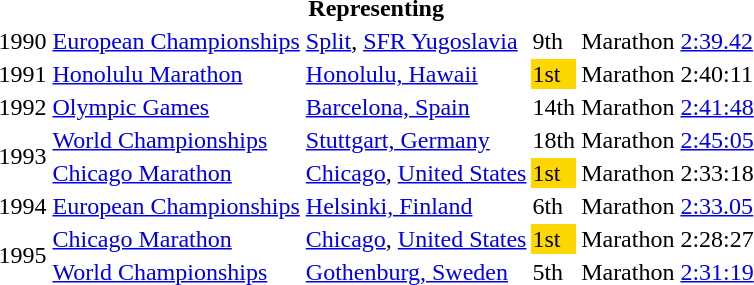<table>
<tr>
<th colspan="6">Representing </th>
</tr>
<tr>
<td>1990</td>
<td><a href='#'>European Championships</a></td>
<td><a href='#'>Split</a>, <a href='#'>SFR Yugoslavia</a></td>
<td>9th</td>
<td>Marathon</td>
<td><a href='#'>2:39.42</a></td>
</tr>
<tr>
<td>1991</td>
<td><a href='#'>Honolulu Marathon</a></td>
<td><a href='#'>Honolulu, Hawaii</a></td>
<td bgcolor="gold">1st</td>
<td>Marathon</td>
<td>2:40:11</td>
</tr>
<tr>
<td>1992</td>
<td><a href='#'>Olympic Games</a></td>
<td><a href='#'>Barcelona, Spain</a></td>
<td>14th</td>
<td>Marathon</td>
<td><a href='#'>2:41:48</a></td>
</tr>
<tr>
<td rowspan=2>1993</td>
<td><a href='#'>World Championships</a></td>
<td><a href='#'>Stuttgart, Germany</a></td>
<td>18th</td>
<td>Marathon</td>
<td><a href='#'>2:45:05</a></td>
</tr>
<tr>
<td><a href='#'>Chicago Marathon</a></td>
<td><a href='#'>Chicago</a>, <a href='#'>United States</a></td>
<td bgcolor=gold>1st</td>
<td>Marathon</td>
<td>2:33:18</td>
</tr>
<tr>
<td>1994</td>
<td><a href='#'>European Championships</a></td>
<td><a href='#'>Helsinki, Finland</a></td>
<td>6th</td>
<td>Marathon</td>
<td><a href='#'>2:33.05</a></td>
</tr>
<tr>
<td rowspan=2>1995</td>
<td><a href='#'>Chicago Marathon</a></td>
<td><a href='#'>Chicago</a>, <a href='#'>United States</a></td>
<td bgcolor=gold>1st</td>
<td>Marathon</td>
<td>2:28:27</td>
</tr>
<tr>
<td><a href='#'>World Championships</a></td>
<td><a href='#'>Gothenburg, Sweden</a></td>
<td>5th</td>
<td>Marathon</td>
<td><a href='#'>2:31:19</a></td>
</tr>
</table>
